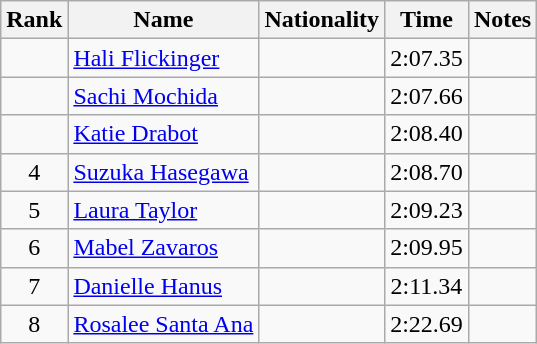<table class="wikitable sortable" style="text-align:center">
<tr>
<th>Rank</th>
<th>Name</th>
<th>Nationality</th>
<th>Time</th>
<th>Notes</th>
</tr>
<tr>
<td></td>
<td align=left><a href='#'>Hali Flickinger</a></td>
<td align=left></td>
<td>2:07.35</td>
<td></td>
</tr>
<tr>
<td></td>
<td align=left><a href='#'>Sachi Mochida</a></td>
<td align=left></td>
<td>2:07.66</td>
<td></td>
</tr>
<tr>
<td></td>
<td align=left><a href='#'>Katie Drabot</a></td>
<td align=left></td>
<td>2:08.40</td>
<td></td>
</tr>
<tr>
<td>4</td>
<td align=left><a href='#'>Suzuka Hasegawa</a></td>
<td align=left></td>
<td>2:08.70</td>
<td></td>
</tr>
<tr>
<td>5</td>
<td align=left><a href='#'>Laura Taylor</a></td>
<td align=left></td>
<td>2:09.23</td>
<td></td>
</tr>
<tr>
<td>6</td>
<td align=left><a href='#'>Mabel Zavaros</a></td>
<td align=left></td>
<td>2:09.95</td>
<td></td>
</tr>
<tr>
<td>7</td>
<td align=left><a href='#'>Danielle Hanus</a></td>
<td align=left></td>
<td>2:11.34</td>
<td></td>
</tr>
<tr>
<td>8</td>
<td align=left><a href='#'>Rosalee Santa Ana</a></td>
<td align=left></td>
<td>2:22.69</td>
<td></td>
</tr>
</table>
